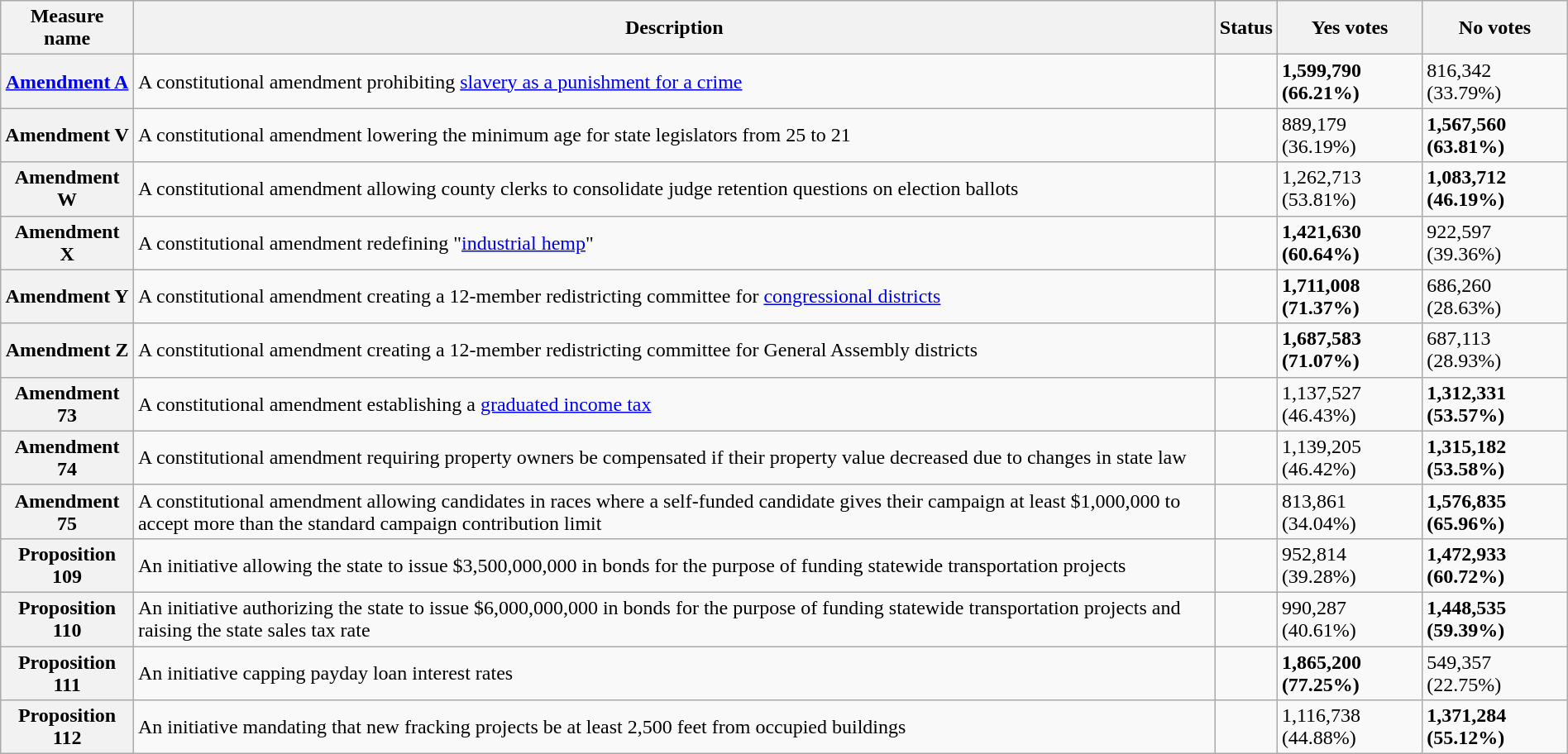<table class="wikitable sortable plainrowheaders" style="width:100%">
<tr>
<th scope="col">Measure name</th>
<th class="unsortable" scope="col">Description</th>
<th scope="col">Status</th>
<th scope="col">Yes votes</th>
<th scope="col">No votes</th>
</tr>
<tr>
<th scope="row"><a href='#'>Amendment A</a></th>
<td>A constitutional amendment prohibiting <a href='#'>slavery as a punishment for a crime</a></td>
<td></td>
<td><strong>1,599,790 (66.21%)</strong></td>
<td>816,342 (33.79%)</td>
</tr>
<tr>
<th scope="row">Amendment V</th>
<td>A constitutional amendment lowering the minimum age for state legislators from 25 to 21</td>
<td></td>
<td>889,179 (36.19%)</td>
<td><strong>1,567,560 (63.81%)</strong></td>
</tr>
<tr>
<th scope="row">Amendment W</th>
<td>A constitutional amendment allowing county clerks to consolidate judge retention questions on election ballots</td>
<td></td>
<td>1,262,713 (53.81%)</td>
<td><strong>1,083,712 (46.19%)</strong></td>
</tr>
<tr>
<th scope="row">Amendment X</th>
<td>A constitutional amendment redefining "<a href='#'>industrial hemp</a>"</td>
<td></td>
<td><strong>1,421,630 (60.64%)</strong></td>
<td>922,597 (39.36%)</td>
</tr>
<tr>
<th scope="row">Amendment Y</th>
<td>A constitutional amendment creating a 12-member redistricting committee for <a href='#'>congressional districts</a></td>
<td></td>
<td><strong>1,711,008 (71.37%)</strong></td>
<td>686,260 (28.63%)</td>
</tr>
<tr>
<th scope="row">Amendment Z</th>
<td>A constitutional amendment creating a 12-member redistricting committee for General Assembly districts</td>
<td></td>
<td><strong>1,687,583 (71.07%)</strong></td>
<td>687,113 (28.93%)</td>
</tr>
<tr>
<th scope="row">Amendment 73</th>
<td>A constitutional amendment establishing a <a href='#'>graduated income tax</a></td>
<td></td>
<td>1,137,527 (46.43%)</td>
<td><strong>1,312,331 (53.57%)</strong></td>
</tr>
<tr>
<th scope="row">Amendment 74</th>
<td>A constitutional amendment requiring property owners be compensated if their property value decreased due to changes in state law</td>
<td></td>
<td>1,139,205 (46.42%)</td>
<td><strong>1,315,182 (53.58%)</strong></td>
</tr>
<tr>
<th scope="row">Amendment 75</th>
<td>A constitutional amendment allowing candidates in races where a self-funded candidate gives their campaign at least $1,000,000 to accept more than the standard campaign contribution limit</td>
<td></td>
<td>813,861 (34.04%)</td>
<td><strong>1,576,835 (65.96%)</strong></td>
</tr>
<tr>
<th scope="row">Proposition 109</th>
<td>An initiative allowing the state to issue $3,500,000,000 in bonds for the purpose of funding statewide transportation projects</td>
<td></td>
<td>952,814 (39.28%)</td>
<td><strong>1,472,933 (60.72%)</strong></td>
</tr>
<tr>
<th scope="row">Proposition 110</th>
<td>An initiative authorizing the state to issue $6,000,000,000 in bonds for the purpose of funding statewide transportation projects and raising the state sales tax rate</td>
<td></td>
<td>990,287 (40.61%)</td>
<td><strong>1,448,535 (59.39%)</strong></td>
</tr>
<tr>
<th scope="row">Proposition 111</th>
<td>An initiative capping payday loan interest rates</td>
<td></td>
<td><strong>1,865,200 (77.25%)</strong></td>
<td>549,357 (22.75%)</td>
</tr>
<tr>
<th scope="row">Proposition 112</th>
<td>An initiative mandating that new fracking projects be at least 2,500 feet from occupied buildings</td>
<td></td>
<td>1,116,738 (44.88%)</td>
<td><strong>1,371,284 (55.12%)</strong></td>
</tr>
</table>
